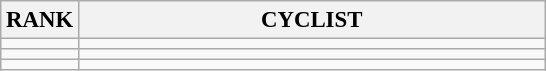<table class="wikitable" style="font-size:95%;">
<tr>
<th>RANK</th>
<th align="left" style="width: 20em">CYCLIST</th>
</tr>
<tr>
<td align="center"></td>
<td></td>
</tr>
<tr>
<td align="center"></td>
<td></td>
</tr>
<tr>
<td align="center"></td>
<td></td>
</tr>
</table>
